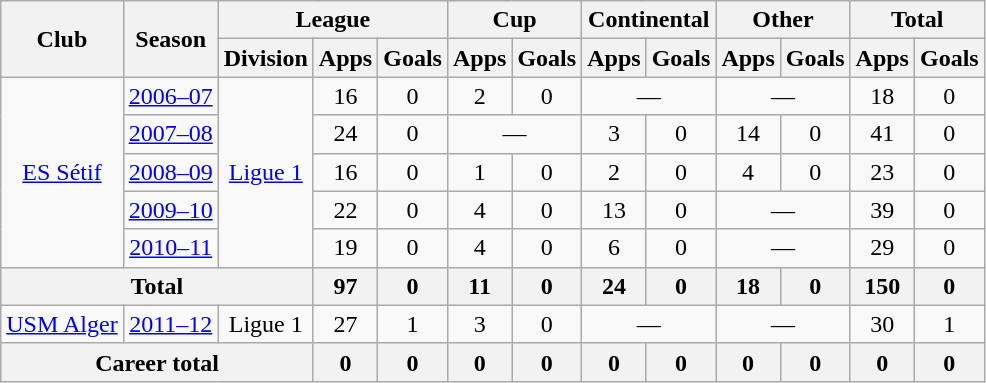<table class="wikitable" style="text-align: center;">
<tr>
<th rowspan="2">Club</th>
<th rowspan="2">Season</th>
<th colspan="3">League</th>
<th colspan="2">Cup</th>
<th colspan="2">Continental</th>
<th colspan="2">Other</th>
<th colspan="2">Total</th>
</tr>
<tr>
<th>Division</th>
<th>Apps</th>
<th>Goals</th>
<th>Apps</th>
<th>Goals</th>
<th>Apps</th>
<th>Goals</th>
<th>Apps</th>
<th>Goals</th>
<th>Apps</th>
<th>Goals</th>
</tr>
<tr>
<td rowspan=5><a href='#'>ES Sétif</a></td>
<td><a href='#'>2006–07</a></td>
<td rowspan=5><a href='#'>Ligue 1</a></td>
<td>16</td>
<td>0</td>
<td>2</td>
<td>0</td>
<td colspan=2>—</td>
<td colspan=2>—</td>
<td>18</td>
<td>0</td>
</tr>
<tr>
<td><a href='#'>2007–08</a></td>
<td>24</td>
<td>0</td>
<td colspan=2>—</td>
<td>3</td>
<td>0</td>
<td>14</td>
<td>0</td>
<td>41</td>
<td>0</td>
</tr>
<tr>
<td><a href='#'>2008–09</a></td>
<td>16</td>
<td>0</td>
<td>1</td>
<td>0</td>
<td>2</td>
<td>0</td>
<td>4</td>
<td>0</td>
<td>23</td>
<td>0</td>
</tr>
<tr>
<td><a href='#'>2009–10</a></td>
<td>22</td>
<td>0</td>
<td>4</td>
<td>0</td>
<td>13</td>
<td>0</td>
<td colspan=2>—</td>
<td>39</td>
<td>0</td>
</tr>
<tr>
<td><a href='#'>2010–11</a></td>
<td>19</td>
<td>0</td>
<td>4</td>
<td>0</td>
<td>6</td>
<td>0</td>
<td colspan=2>—</td>
<td>29</td>
<td>0</td>
</tr>
<tr>
<th colspan="3">Total</th>
<th>97</th>
<th>0</th>
<th>11</th>
<th>0</th>
<th>24</th>
<th>0</th>
<th>18</th>
<th>0</th>
<th>150</th>
<th>0</th>
</tr>
<tr>
<td><a href='#'>USM Alger</a></td>
<td><a href='#'>2011–12</a></td>
<td>Ligue 1</td>
<td>27</td>
<td>1</td>
<td>3</td>
<td>0</td>
<td colspan=2>—</td>
<td colspan=2>—</td>
<td>30</td>
<td>1</td>
</tr>
<tr>
<th colspan="3">Career total</th>
<th>0</th>
<th>0</th>
<th>0</th>
<th>0</th>
<th>0</th>
<th>0</th>
<th>0</th>
<th>0</th>
<th>0</th>
<th>0</th>
</tr>
</table>
